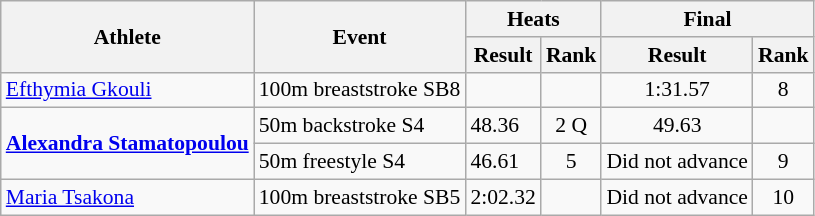<table class=wikitable style="font-size:90%">
<tr>
<th rowspan="2">Athlete</th>
<th rowspan="2">Event</th>
<th colspan="2">Heats</th>
<th colspan="2">Final</th>
</tr>
<tr>
<th>Result</th>
<th>Rank</th>
<th>Result</th>
<th>Rank</th>
</tr>
<tr align=center>
<td align=left><a href='#'>Efthymia Gkouli</a></td>
<td align=left>100m breaststroke SB8</td>
<td></td>
<td></td>
<td>1:31.57</td>
<td>8</td>
</tr>
<tr align=center>
<td rowspan=2, align=left><strong><a href='#'>Alexandra Stamatopoulou</a></strong></td>
<td align=left>50m backstroke S4</td>
<td align=left>48.36</td>
<td>2 Q</td>
<td>49.63</td>
<td></td>
</tr>
<tr>
<td align=left>50m freestyle S4</td>
<td>46.61</td>
<td align=center>5</td>
<td>Did not advance</td>
<td align=center>9</td>
</tr>
<tr align=center>
<td align=left><a href='#'>Maria Tsakona</a></td>
<td align=left>100m breaststroke SB5</td>
<td>2:02.32</td>
<td></td>
<td>Did not advance</td>
<td>10</td>
</tr>
</table>
